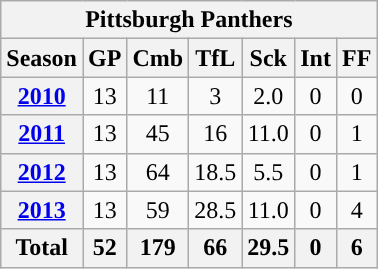<table class="wikitable" style="text-align:center;">
<tr>
<th colspan="7">Pittsburgh Panthers</th>
</tr>
<tr>
<th>Season</th>
<th>GP</th>
<th>Cmb</th>
<th>TfL</th>
<th>Sck</th>
<th>Int</th>
<th>FF</th>
</tr>
<tr>
<th><a href='#'>2010</a></th>
<td>13</td>
<td>11</td>
<td>3</td>
<td>2.0</td>
<td>0</td>
<td>0</td>
</tr>
<tr>
<th><a href='#'>2011</a></th>
<td>13</td>
<td>45</td>
<td>16</td>
<td>11.0</td>
<td>0</td>
<td>1</td>
</tr>
<tr>
<th><a href='#'>2012</a></th>
<td>13</td>
<td>64</td>
<td>18.5</td>
<td>5.5</td>
<td>0</td>
<td>1</td>
</tr>
<tr>
<th><a href='#'>2013</a></th>
<td>13</td>
<td>59</td>
<td>28.5</td>
<td>11.0</td>
<td>0</td>
<td>4</td>
</tr>
<tr>
<th>Total</th>
<th>52</th>
<th>179</th>
<th>66</th>
<th>29.5</th>
<th>0</th>
<th>6</th>
</tr>
</table>
